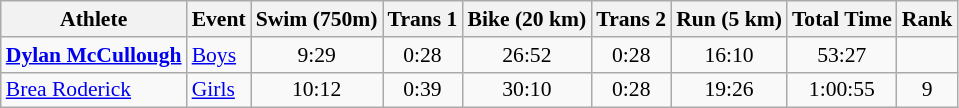<table class="wikitable" style="font-size:90%;">
<tr>
<th>Athlete</th>
<th>Event</th>
<th>Swim (750m)</th>
<th>Trans 1</th>
<th>Bike (20 km)</th>
<th>Trans 2</th>
<th>Run (5 km)</th>
<th>Total Time</th>
<th>Rank</th>
</tr>
<tr align=center>
<td align=left><strong><a href='#'>Dylan McCullough</a></strong></td>
<td align=left><a href='#'>Boys</a></td>
<td>9:29</td>
<td>0:28</td>
<td>26:52</td>
<td>0:28</td>
<td>16:10</td>
<td>53:27</td>
<td></td>
</tr>
<tr align=center>
<td align=left><a href='#'>Brea Roderick</a></td>
<td align=left><a href='#'>Girls</a></td>
<td>10:12</td>
<td>0:39</td>
<td>30:10</td>
<td>0:28</td>
<td>19:26</td>
<td>1:00:55</td>
<td>9</td>
</tr>
</table>
